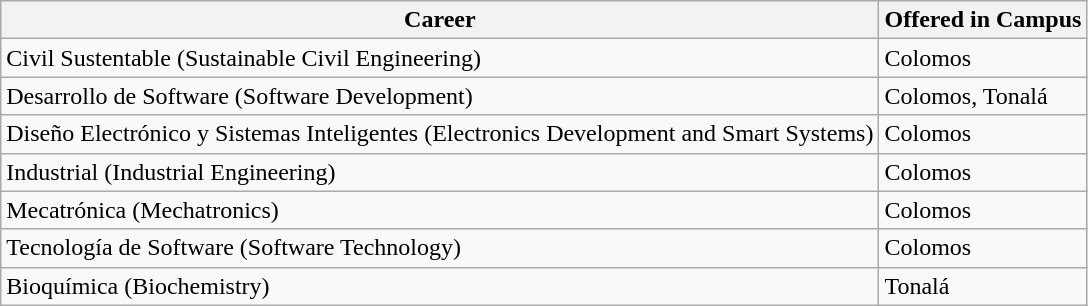<table class="wikitable">
<tr>
<th>Career</th>
<th>Offered in Campus</th>
</tr>
<tr>
<td>Civil Sustentable (Sustainable Civil Engineering)</td>
<td>Colomos</td>
</tr>
<tr>
<td>Desarrollo de Software (Software Development)</td>
<td>Colomos, Tonalá</td>
</tr>
<tr>
<td>Diseño Electrónico y Sistemas Inteligentes (Electronics Development and Smart Systems)</td>
<td>Colomos</td>
</tr>
<tr>
<td>Industrial (Industrial Engineering)</td>
<td>Colomos</td>
</tr>
<tr>
<td>Mecatrónica (Mechatronics)</td>
<td>Colomos</td>
</tr>
<tr>
<td>Tecnología de Software (Software Technology)</td>
<td>Colomos</td>
</tr>
<tr>
<td>Bioquímica (Biochemistry)</td>
<td>Tonalá</td>
</tr>
</table>
